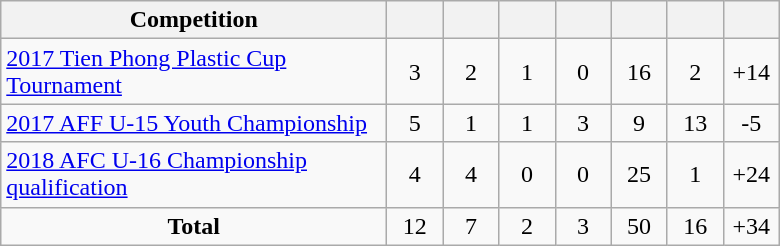<table class="wikitable" style="text-align: center;">
<tr>
<th width=250>Competition</th>
<th width=30></th>
<th width=30></th>
<th width=30></th>
<th width=30></th>
<th width=30></th>
<th width=30></th>
<th width=30></th>
</tr>
<tr>
<td align=left><a href='#'>2017 Tien Phong Plastic Cup Tournament</a></td>
<td>3</td>
<td>2</td>
<td>1</td>
<td>0</td>
<td>16</td>
<td>2</td>
<td>+14</td>
</tr>
<tr>
<td align=left><a href='#'>2017 AFF U-15 Youth Championship</a></td>
<td>5</td>
<td>1</td>
<td>1</td>
<td>3</td>
<td>9</td>
<td>13</td>
<td>-5</td>
</tr>
<tr>
<td align=left><a href='#'>2018 AFC U-16 Championship qualification</a></td>
<td>4</td>
<td>4</td>
<td>0</td>
<td>0</td>
<td>25</td>
<td>1</td>
<td>+24</td>
</tr>
<tr>
<td><strong>Total</strong></td>
<td>12</td>
<td>7</td>
<td>2</td>
<td>3</td>
<td>50</td>
<td>16</td>
<td>+34</td>
</tr>
</table>
